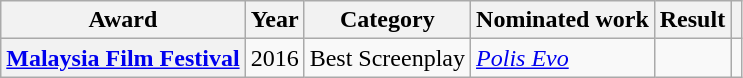<table class="wikitable">
<tr>
<th>Award</th>
<th>Year</th>
<th>Category</th>
<th>Nominated work</th>
<th>Result</th>
<th></th>
</tr>
<tr>
<th><a href='#'>Malaysia Film Festival</a></th>
<td>2016</td>
<td>Best Screenplay</td>
<td><em><a href='#'>Polis Evo</a></em></td>
<td></td>
<td></td>
</tr>
</table>
